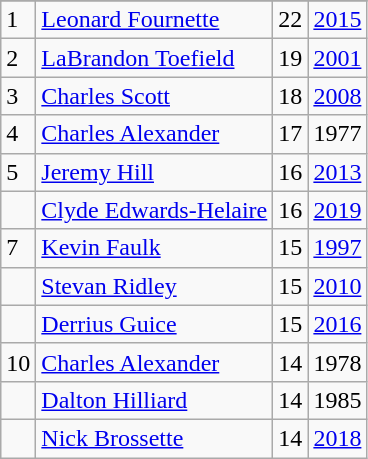<table class="wikitable">
<tr>
</tr>
<tr>
<td>1</td>
<td><a href='#'>Leonard Fournette</a></td>
<td>22</td>
<td><a href='#'>2015</a></td>
</tr>
<tr>
<td>2</td>
<td><a href='#'>LaBrandon Toefield</a></td>
<td>19</td>
<td><a href='#'>2001</a></td>
</tr>
<tr>
<td>3</td>
<td><a href='#'>Charles Scott</a></td>
<td>18</td>
<td><a href='#'>2008</a></td>
</tr>
<tr>
<td>4</td>
<td><a href='#'>Charles Alexander</a></td>
<td>17</td>
<td>1977</td>
</tr>
<tr>
<td>5</td>
<td><a href='#'>Jeremy Hill</a></td>
<td>16</td>
<td><a href='#'>2013</a></td>
</tr>
<tr>
<td></td>
<td><a href='#'>Clyde Edwards-Helaire</a></td>
<td>16</td>
<td><a href='#'>2019</a></td>
</tr>
<tr>
<td>7</td>
<td><a href='#'>Kevin Faulk</a></td>
<td>15</td>
<td><a href='#'>1997</a></td>
</tr>
<tr>
<td></td>
<td><a href='#'>Stevan Ridley</a></td>
<td>15</td>
<td><a href='#'>2010</a></td>
</tr>
<tr>
<td></td>
<td><a href='#'>Derrius Guice</a></td>
<td>15</td>
<td><a href='#'>2016</a></td>
</tr>
<tr>
<td>10</td>
<td><a href='#'>Charles Alexander</a></td>
<td>14</td>
<td>1978</td>
</tr>
<tr>
<td></td>
<td><a href='#'>Dalton Hilliard</a></td>
<td>14</td>
<td>1985</td>
</tr>
<tr>
<td></td>
<td><a href='#'>Nick Brossette</a></td>
<td>14</td>
<td><a href='#'>2018</a></td>
</tr>
</table>
